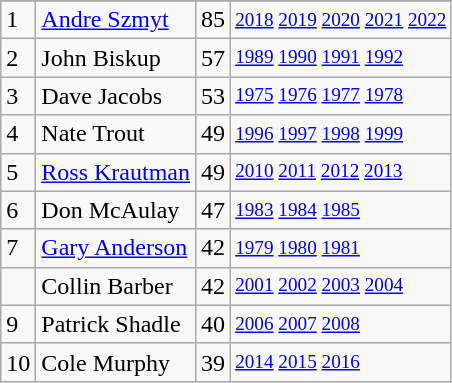<table class="wikitable">
<tr>
</tr>
<tr>
<td>1</td>
<td><a href='#'>Andre Szmyt</a></td>
<td>85</td>
<td style="font-size:80%;"><a href='#'>2018</a> <a href='#'>2019</a> <a href='#'>2020</a> <a href='#'>2021</a> <a href='#'>2022</a></td>
</tr>
<tr>
<td>2</td>
<td>John Biskup</td>
<td>57</td>
<td style="font-size:80%;"><a href='#'>1989</a> <a href='#'>1990</a> <a href='#'>1991</a> <a href='#'>1992</a></td>
</tr>
<tr>
<td>3</td>
<td>Dave Jacobs</td>
<td>53</td>
<td style="font-size:80%;"><a href='#'>1975</a> <a href='#'>1976</a> <a href='#'>1977</a> <a href='#'>1978</a></td>
</tr>
<tr>
<td>4</td>
<td>Nate Trout</td>
<td>49</td>
<td style="font-size:80%;"><a href='#'>1996</a> <a href='#'>1997</a> <a href='#'>1998</a> <a href='#'>1999</a></td>
</tr>
<tr>
<td>5</td>
<td><a href='#'>Ross Krautman</a></td>
<td>49</td>
<td style="font-size:80%;"><a href='#'>2010</a> <a href='#'>2011</a> <a href='#'>2012</a> <a href='#'>2013</a></td>
</tr>
<tr>
<td>6</td>
<td>Don McAulay</td>
<td>47</td>
<td style="font-size:80%;"><a href='#'>1983</a> <a href='#'>1984</a> <a href='#'>1985</a></td>
</tr>
<tr>
<td>7</td>
<td><a href='#'>Gary Anderson</a></td>
<td>42</td>
<td style="font-size:80%;"><a href='#'>1979</a> <a href='#'>1980</a> <a href='#'>1981</a></td>
</tr>
<tr>
<td></td>
<td>Collin Barber</td>
<td>42</td>
<td style="font-size:80%;"><a href='#'>2001</a> <a href='#'>2002</a> <a href='#'>2003</a> <a href='#'>2004</a></td>
</tr>
<tr>
<td>9</td>
<td>Patrick Shadle</td>
<td>40</td>
<td style="font-size:80%;"><a href='#'>2006</a> <a href='#'>2007</a> <a href='#'>2008</a></td>
</tr>
<tr>
<td>10</td>
<td>Cole Murphy</td>
<td>39</td>
<td style="font-size:80%;"><a href='#'>2014</a> <a href='#'>2015</a> <a href='#'>2016</a></td>
</tr>
</table>
